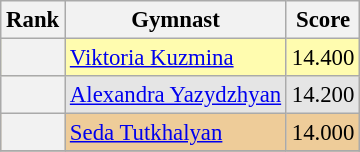<table class="wikitable sortable" style="text-align:center; font-size:95%">
<tr>
<th scope=col>Rank</th>
<th scope=col>Gymnast</th>
<th scope=col>Score</th>
</tr>
<tr bgcolor=fffcaf>
<th scope=row style="text-align:center"></th>
<td align=left><a href='#'>Viktoria Kuzmina</a></td>
<td>14.400</td>
</tr>
<tr bgcolor=e5e5e5>
<th scope=row style="text-align:center"></th>
<td align=left><a href='#'>Alexandra Yazydzhyan</a></td>
<td>14.200</td>
</tr>
<tr bgcolor=eecc99>
<th scope=row style="text-align:center"></th>
<td align=left><a href='#'>Seda Tutkhalyan</a></td>
<td>14.000</td>
</tr>
<tr>
</tr>
</table>
